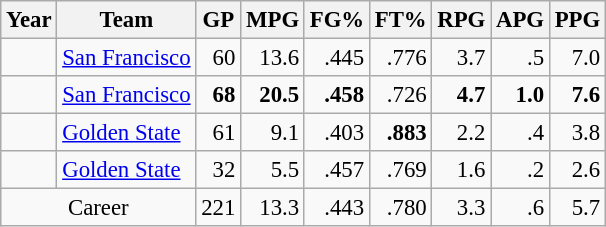<table class="wikitable sortable" style="font-size:95%; text-align:right;">
<tr>
<th>Year</th>
<th>Team</th>
<th>GP</th>
<th>MPG</th>
<th>FG%</th>
<th>FT%</th>
<th>RPG</th>
<th>APG</th>
<th>PPG</th>
</tr>
<tr>
<td style="text-align:left;"></td>
<td style="text-align:left;"><a href='#'>San Francisco</a></td>
<td>60</td>
<td>13.6</td>
<td>.445</td>
<td>.776</td>
<td>3.7</td>
<td>.5</td>
<td>7.0</td>
</tr>
<tr>
<td style="text-align:left;"></td>
<td style="text-align:left;"><a href='#'>San Francisco</a></td>
<td><strong>68</strong></td>
<td><strong>20.5</strong></td>
<td><strong>.458</strong></td>
<td>.726</td>
<td><strong>4.7</strong></td>
<td><strong>1.0</strong></td>
<td><strong>7.6</strong></td>
</tr>
<tr>
<td style="text-align:left;"></td>
<td style="text-align:left;"><a href='#'>Golden State</a></td>
<td>61</td>
<td>9.1</td>
<td>.403</td>
<td><strong>.883</strong></td>
<td>2.2</td>
<td>.4</td>
<td>3.8</td>
</tr>
<tr>
<td style="text-align:left;"></td>
<td style="text-align:left;"><a href='#'>Golden State</a></td>
<td>32</td>
<td>5.5</td>
<td>.457</td>
<td>.769</td>
<td>1.6</td>
<td>.2</td>
<td>2.6</td>
</tr>
<tr class="sortbottom">
<td style="text-align:center;" colspan="2">Career</td>
<td>221</td>
<td>13.3</td>
<td>.443</td>
<td>.780</td>
<td>3.3</td>
<td>.6</td>
<td>5.7</td>
</tr>
</table>
